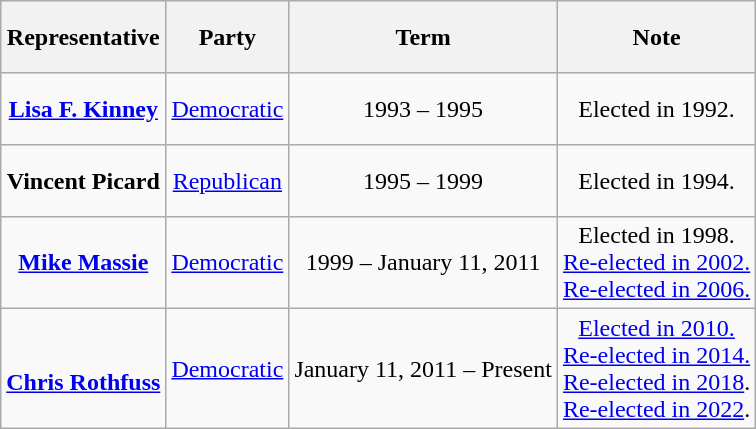<table class=wikitable style="text-align:center">
<tr style="height:3em">
<th>Representative</th>
<th>Party</th>
<th>Term</th>
<th>Note</th>
</tr>
<tr style="height:3em">
<td><strong><a href='#'>Lisa F. Kinney</a></strong></td>
<td><a href='#'>Democratic</a></td>
<td>1993 – 1995</td>
<td>Elected in 1992.</td>
</tr>
<tr style="height:3em">
<td><strong>Vincent Picard</strong></td>
<td><a href='#'>Republican</a></td>
<td>1995 – 1999</td>
<td>Elected in 1994.</td>
</tr>
<tr style="height:3em">
<td><strong><a href='#'>Mike Massie</a></strong></td>
<td><a href='#'>Democratic</a></td>
<td>1999 – January 11, 2011</td>
<td>Elected in 1998.<br><a href='#'>Re-elected in 2002.</a><br><a href='#'>Re-elected in 2006.</a></td>
</tr>
<tr style="height:3em">
<td align="left"><br><strong><a href='#'>Chris Rothfuss</a></strong></td>
<td><a href='#'>Democratic</a></td>
<td>January 11, 2011 – Present</td>
<td><a href='#'>Elected in 2010.</a><br><a href='#'>Re-elected in 2014.</a><br><a href='#'>Re-elected in 2018</a>.<br><a href='#'>Re-elected in 2022</a>.</td>
</tr>
</table>
